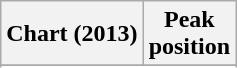<table class="wikitable">
<tr>
<th>Chart (2013)</th>
<th>Peak<br>position</th>
</tr>
<tr>
</tr>
<tr>
</tr>
<tr>
</tr>
</table>
